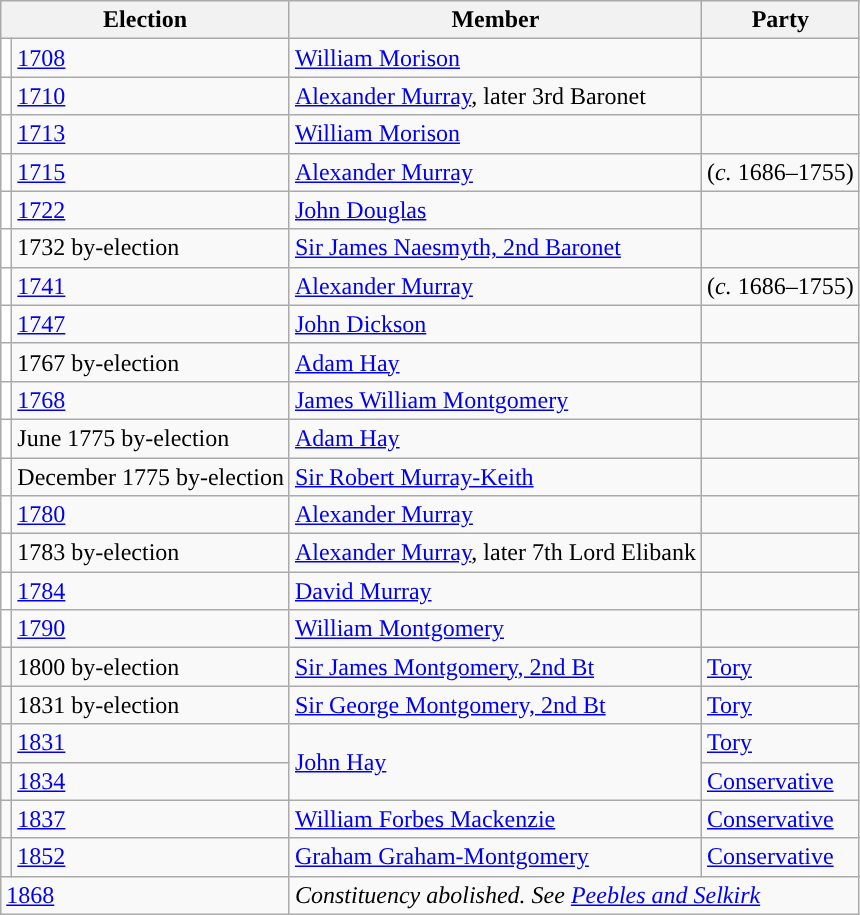<table class="wikitable">
<tr>
<th colspan="2">Election</th>
<th>Member</th>
<th>Party</th>
</tr>
<tr>
<td style="color:inherit;background-color: white"></td>
<td><a href='#'>1708</a></td>
<td><a href='#'>William Morison</a></td>
<td></td>
</tr>
<tr>
<td style="color:inherit;background-color: white"></td>
<td><a href='#'>1710</a></td>
<td><a href='#'>Alexander Murray</a>, later 3rd Baronet</td>
<td></td>
</tr>
<tr>
<td style="color:inherit;background-color: white"></td>
<td><a href='#'>1713</a></td>
<td><a href='#'>William Morison</a></td>
<td></td>
</tr>
<tr>
<td style="color:inherit;background-color: white"></td>
<td><a href='#'>1715</a></td>
<td><a href='#'>Alexander Murray</a></td>
<td>(<em>c.</em> 1686–1755)</td>
</tr>
<tr>
<td style="color:inherit;background-color: white"></td>
<td><a href='#'>1722</a></td>
<td><a href='#'>John Douglas</a></td>
<td></td>
</tr>
<tr>
<td style="color:inherit;background-color: white"></td>
<td>1732 by-election</td>
<td><a href='#'>Sir James Naesmyth, 2nd Baronet</a></td>
<td></td>
</tr>
<tr>
<td style="color:inherit;background-color: white"></td>
<td><a href='#'>1741</a></td>
<td><a href='#'>Alexander Murray</a></td>
<td>(<em>c.</em> 1686–1755)</td>
</tr>
<tr>
<td style="color:inherit;background-color: white"></td>
<td><a href='#'>1747</a></td>
<td><a href='#'>John Dickson</a></td>
<td></td>
</tr>
<tr>
<td style="color:inherit;background-color: white"></td>
<td>1767 by-election</td>
<td><a href='#'>Adam Hay</a></td>
<td></td>
</tr>
<tr>
<td style="color:inherit;background-color: white"></td>
<td><a href='#'>1768</a></td>
<td><a href='#'>James William Montgomery</a></td>
<td></td>
</tr>
<tr>
<td style="color:inherit;background-color: white"></td>
<td>June 1775 by-election</td>
<td><a href='#'>Adam Hay</a></td>
<td></td>
</tr>
<tr>
<td style="color:inherit;background-color: white"></td>
<td>December 1775 by-election</td>
<td><a href='#'>Sir Robert Murray-Keith</a></td>
<td></td>
</tr>
<tr>
<td style="color:inherit;background-color: white"></td>
<td><a href='#'>1780</a></td>
<td><a href='#'>Alexander Murray</a></td>
<td></td>
</tr>
<tr>
<td style="color:inherit;background-color: white"></td>
<td>1783 by-election</td>
<td><a href='#'>Alexander Murray</a>, later 7th Lord Elibank</td>
<td></td>
</tr>
<tr>
<td style="color:inherit;background-color: white"></td>
<td><a href='#'>1784</a></td>
<td><a href='#'>David Murray</a></td>
<td></td>
</tr>
<tr>
<td style="color:inherit;background-color: white"></td>
<td><a href='#'>1790</a></td>
<td><a href='#'>William Montgomery</a></td>
<td></td>
</tr>
<tr>
<td style="color:inherit;background-color: "></td>
<td>1800 by-election</td>
<td><a href='#'>Sir James Montgomery, 2nd Bt</a></td>
<td><a href='#'>Tory</a></td>
</tr>
<tr>
<td style="color:inherit;background-color: "></td>
<td>1831 by-election</td>
<td><a href='#'>Sir George Montgomery, 2nd Bt</a></td>
<td><a href='#'>Tory</a></td>
</tr>
<tr>
<td style="color:inherit;background-color: "></td>
<td><a href='#'>1831</a></td>
<td rowspan="2"><a href='#'>John Hay</a></td>
<td><a href='#'>Tory</a></td>
</tr>
<tr>
<td style="color:inherit;background-color: "></td>
<td><a href='#'>1834</a></td>
<td><a href='#'>Conservative</a></td>
</tr>
<tr>
<td style="color:inherit;background-color: "></td>
<td><a href='#'>1837</a></td>
<td><a href='#'>William Forbes Mackenzie</a></td>
<td><a href='#'>Conservative</a></td>
</tr>
<tr>
<td style="color:inherit;background-color: "></td>
<td><a href='#'>1852</a></td>
<td><a href='#'>Graham Graham-Montgomery</a></td>
<td><a href='#'>Conservative</a></td>
</tr>
<tr>
<td colspan="2"><a href='#'>1868</a></td>
<td colspan="2"><em>Constituency abolished. See <a href='#'>Peebles and Selkirk</a></em></td>
</tr>
</table>
